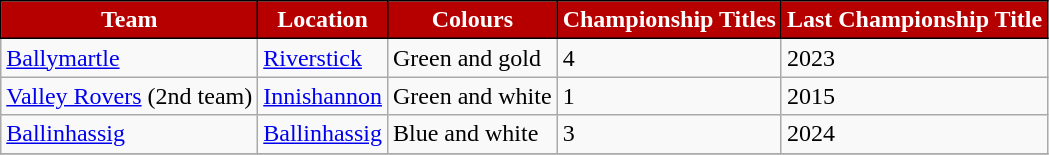<table class="wikitable sortable">
<tr>
<th style="background:#B60000;color:white;border:1px solid black">Team</th>
<th style="background:#B60000;color:white;border:1px solid black">Location</th>
<th style="background:#B60000;color:white;border:1px solid black">Colours</th>
<th style="background:#B60000;color:white;border:1px solid black">Championship Titles</th>
<th style="background:#B60000;color:white;border:1px solid black">Last Championship Title</th>
</tr>
<tr>
<td> <a href='#'>Ballymartle</a></td>
<td><a href='#'>Riverstick</a></td>
<td>Green and gold</td>
<td>4</td>
<td>2023</td>
</tr>
<tr>
<td> <a href='#'>Valley Rovers</a> (2nd team)</td>
<td><a href='#'>Innishannon</a></td>
<td>Green and white</td>
<td>1</td>
<td>2015</td>
</tr>
<tr>
<td> <a href='#'>Ballinhassig</a></td>
<td><a href='#'>Ballinhassig</a></td>
<td>Blue and white</td>
<td>3</td>
<td>2024</td>
</tr>
<tr>
</tr>
</table>
